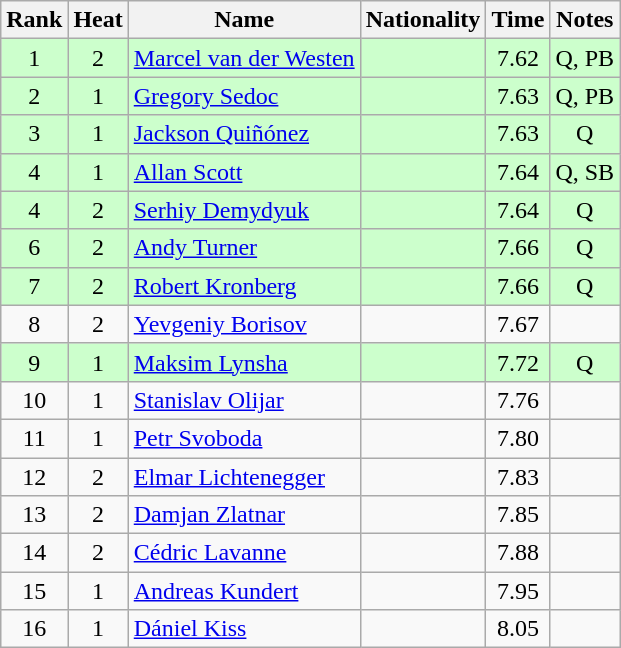<table class="wikitable sortable" style="text-align:center">
<tr>
<th>Rank</th>
<th>Heat</th>
<th>Name</th>
<th>Nationality</th>
<th>Time</th>
<th>Notes</th>
</tr>
<tr bgcolor=ccffcc>
<td>1</td>
<td>2</td>
<td align="left"><a href='#'>Marcel van der Westen</a></td>
<td align=left></td>
<td>7.62</td>
<td>Q, PB</td>
</tr>
<tr bgcolor=ccffcc>
<td>2</td>
<td>1</td>
<td align="left"><a href='#'>Gregory Sedoc</a></td>
<td align=left></td>
<td>7.63</td>
<td>Q, PB</td>
</tr>
<tr bgcolor=ccffcc>
<td>3</td>
<td>1</td>
<td align="left"><a href='#'>Jackson Quiñónez</a></td>
<td align=left></td>
<td>7.63</td>
<td>Q</td>
</tr>
<tr bgcolor=ccffcc>
<td>4</td>
<td>1</td>
<td align="left"><a href='#'>Allan Scott</a></td>
<td align=left></td>
<td>7.64</td>
<td>Q, SB</td>
</tr>
<tr bgcolor=ccffcc>
<td>4</td>
<td>2</td>
<td align="left"><a href='#'>Serhiy Demydyuk</a></td>
<td align=left></td>
<td>7.64</td>
<td>Q</td>
</tr>
<tr bgcolor=ccffcc>
<td>6</td>
<td>2</td>
<td align="left"><a href='#'>Andy Turner</a></td>
<td align=left></td>
<td>7.66</td>
<td>Q</td>
</tr>
<tr bgcolor=ccffcc>
<td>7</td>
<td>2</td>
<td align="left"><a href='#'>Robert Kronberg</a></td>
<td align=left></td>
<td>7.66</td>
<td>Q</td>
</tr>
<tr>
<td>8</td>
<td>2</td>
<td align="left"><a href='#'>Yevgeniy Borisov</a></td>
<td align=left></td>
<td>7.67</td>
<td></td>
</tr>
<tr bgcolor=ccffcc>
<td>9</td>
<td>1</td>
<td align="left"><a href='#'>Maksim Lynsha</a></td>
<td align=left></td>
<td>7.72</td>
<td>Q</td>
</tr>
<tr>
<td>10</td>
<td>1</td>
<td align="left"><a href='#'>Stanislav Olijar</a></td>
<td align=left></td>
<td>7.76</td>
<td></td>
</tr>
<tr>
<td>11</td>
<td>1</td>
<td align="left"><a href='#'>Petr Svoboda</a></td>
<td align=left></td>
<td>7.80</td>
<td></td>
</tr>
<tr>
<td>12</td>
<td>2</td>
<td align="left"><a href='#'>Elmar Lichtenegger</a></td>
<td align=left></td>
<td>7.83</td>
<td></td>
</tr>
<tr>
<td>13</td>
<td>2</td>
<td align="left"><a href='#'>Damjan Zlatnar</a></td>
<td align=left></td>
<td>7.85</td>
<td></td>
</tr>
<tr>
<td>14</td>
<td>2</td>
<td align="left"><a href='#'>Cédric Lavanne</a></td>
<td align=left></td>
<td>7.88</td>
<td></td>
</tr>
<tr>
<td>15</td>
<td>1</td>
<td align="left"><a href='#'>Andreas Kundert</a></td>
<td align=left></td>
<td>7.95</td>
<td></td>
</tr>
<tr>
<td>16</td>
<td>1</td>
<td align="left"><a href='#'>Dániel Kiss</a></td>
<td align=left></td>
<td>8.05</td>
<td></td>
</tr>
</table>
